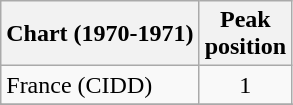<table class="wikitable sortable plainrowheaders">
<tr>
<th scope="col">Chart (1970-1971)</th>
<th scope="col">Peak<br>position</th>
</tr>
<tr>
<td>France (CIDD)</td>
<td align="center">1</td>
</tr>
<tr>
</tr>
<tr>
</tr>
<tr>
</tr>
<tr>
</tr>
</table>
